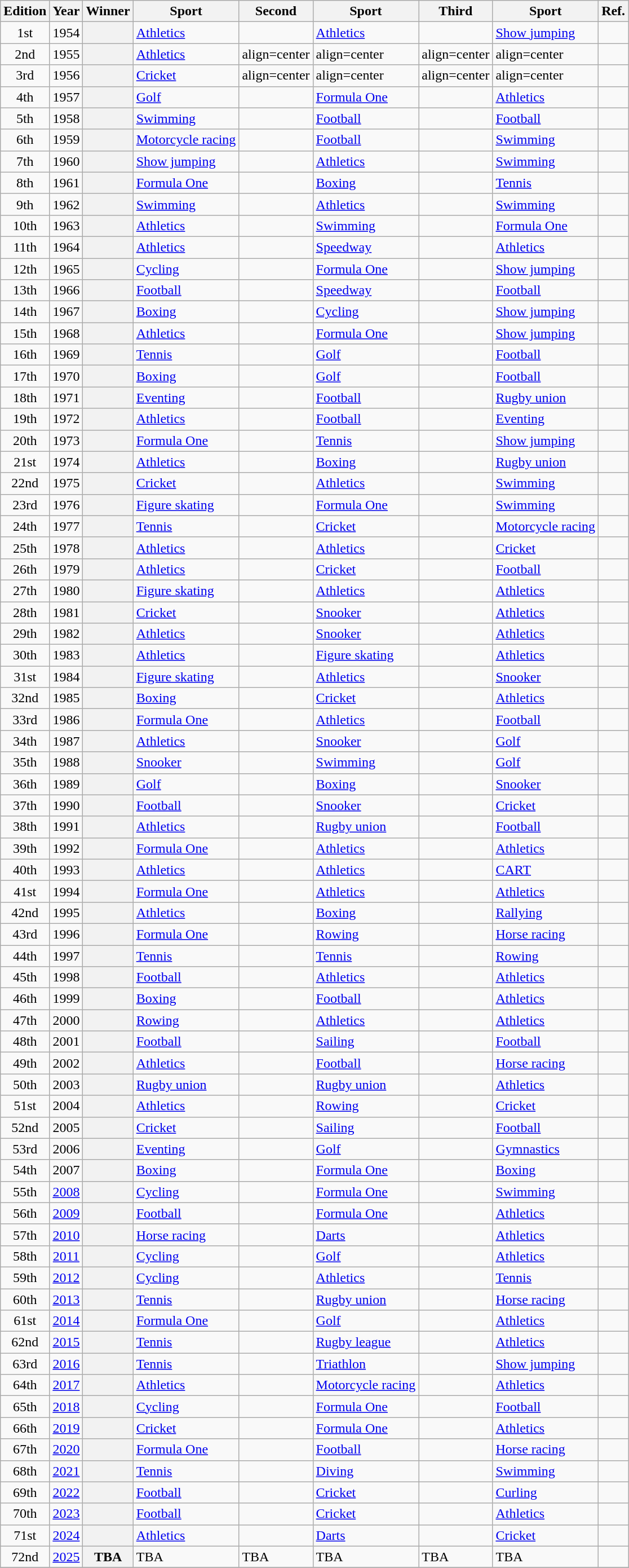<table class="sortable plainrowheaders wikitable">
<tr>
<th scope=col>Edition</th>
<th scope=col>Year</th>
<th scope=col>Winner</th>
<th scope=col>Sport</th>
<th scope=col>Second</th>
<th scope=col>Sport</th>
<th scope=col>Third</th>
<th scope=col>Sport</th>
<th scope=col class="unsortable">Ref.</th>
</tr>
<tr>
<td align=center>1st</td>
<td align=center>1954</td>
<th scope=row></th>
<td><a href='#'>Athletics</a></td>
<td></td>
<td><a href='#'>Athletics</a></td>
<td></td>
<td><a href='#'>Show jumping</a></td>
<td align=center></td>
</tr>
<tr>
<td align=center>2nd</td>
<td align=center>1955</td>
<th scope=row></th>
<td><a href='#'>Athletics</a></td>
<td>align=center </td>
<td>align=center </td>
<td>align=center </td>
<td>align=center </td>
<td align=center></td>
</tr>
<tr>
<td align=center>3rd</td>
<td align=center>1956</td>
<th scope=row></th>
<td><a href='#'>Cricket</a></td>
<td>align=center </td>
<td>align=center </td>
<td>align=center </td>
<td>align=center </td>
<td align=center></td>
</tr>
<tr>
<td align=center>4th</td>
<td align=center>1957</td>
<th scope=row></th>
<td><a href='#'>Golf</a></td>
<td></td>
<td><a href='#'>Formula One</a></td>
<td></td>
<td><a href='#'>Athletics</a></td>
<td align=center></td>
</tr>
<tr>
<td align=center>5th</td>
<td align=center>1958</td>
<th scope=row></th>
<td><a href='#'>Swimming</a></td>
<td></td>
<td><a href='#'>Football</a></td>
<td></td>
<td><a href='#'>Football</a></td>
<td align=center></td>
</tr>
<tr>
<td align=center>6th</td>
<td align=center>1959</td>
<th scope=row></th>
<td><a href='#'>Motorcycle racing</a></td>
<td></td>
<td><a href='#'>Football</a></td>
<td></td>
<td><a href='#'>Swimming</a></td>
<td align=center></td>
</tr>
<tr>
<td align=center>7th</td>
<td align=center>1960</td>
<th scope=row></th>
<td><a href='#'>Show jumping</a></td>
<td></td>
<td><a href='#'>Athletics</a></td>
<td></td>
<td><a href='#'>Swimming</a></td>
<td align=center></td>
</tr>
<tr>
<td align=center>8th</td>
<td align=center>1961</td>
<th scope=row></th>
<td><a href='#'>Formula One</a></td>
<td></td>
<td><a href='#'>Boxing</a></td>
<td></td>
<td><a href='#'>Tennis</a></td>
<td align=center></td>
</tr>
<tr>
<td align=center>9th</td>
<td align=center>1962</td>
<th scope=row></th>
<td><a href='#'>Swimming</a></td>
<td></td>
<td><a href='#'>Athletics</a></td>
<td></td>
<td><a href='#'>Swimming</a></td>
<td align=center></td>
</tr>
<tr>
<td align=center>10th</td>
<td align=center>1963</td>
<th scope=row></th>
<td><a href='#'>Athletics</a></td>
<td></td>
<td><a href='#'>Swimming</a></td>
<td></td>
<td><a href='#'>Formula One</a></td>
<td align=center></td>
</tr>
<tr>
<td align=center>11th</td>
<td align=center>1964</td>
<th scope=row></th>
<td><a href='#'>Athletics</a></td>
<td></td>
<td><a href='#'>Speedway</a></td>
<td></td>
<td><a href='#'>Athletics</a></td>
<td align=center></td>
</tr>
<tr>
<td align=center>12th</td>
<td align=center>1965</td>
<th scope=row></th>
<td><a href='#'>Cycling</a></td>
<td></td>
<td><a href='#'>Formula One</a></td>
<td></td>
<td><a href='#'>Show jumping</a></td>
<td align=center></td>
</tr>
<tr>
<td align=center>13th</td>
<td align=center>1966</td>
<th scope=row></th>
<td><a href='#'>Football</a></td>
<td></td>
<td><a href='#'>Speedway</a></td>
<td></td>
<td><a href='#'>Football</a></td>
<td align=center></td>
</tr>
<tr>
<td align=center>14th</td>
<td align=center>1967</td>
<th scope=row></th>
<td><a href='#'>Boxing</a></td>
<td></td>
<td><a href='#'>Cycling</a></td>
<td></td>
<td><a href='#'>Show jumping</a></td>
<td align=center></td>
</tr>
<tr>
<td align=center>15th</td>
<td align=center>1968</td>
<th scope=row></th>
<td><a href='#'>Athletics</a></td>
<td></td>
<td><a href='#'>Formula One</a></td>
<td></td>
<td><a href='#'>Show jumping</a></td>
<td align=center></td>
</tr>
<tr>
<td align=center>16th</td>
<td align=center>1969</td>
<th scope=row></th>
<td><a href='#'>Tennis</a></td>
<td></td>
<td><a href='#'>Golf</a></td>
<td></td>
<td><a href='#'>Football</a></td>
<td align=center></td>
</tr>
<tr>
<td align=center>17th</td>
<td align=center>1970</td>
<th scope=row></th>
<td><a href='#'>Boxing</a></td>
<td></td>
<td><a href='#'>Golf</a></td>
<td></td>
<td><a href='#'>Football</a></td>
<td align=center></td>
</tr>
<tr>
<td align=center>18th</td>
<td align=center>1971</td>
<th scope=row></th>
<td><a href='#'>Eventing</a></td>
<td></td>
<td><a href='#'>Football</a></td>
<td></td>
<td><a href='#'>Rugby union</a></td>
<td align=center></td>
</tr>
<tr>
<td align=center>19th</td>
<td align=center>1972</td>
<th scope=row></th>
<td><a href='#'>Athletics</a></td>
<td></td>
<td><a href='#'>Football</a></td>
<td></td>
<td><a href='#'>Eventing</a></td>
<td align=center></td>
</tr>
<tr>
<td align=center>20th</td>
<td align=center>1973</td>
<th scope=row></th>
<td><a href='#'>Formula One</a></td>
<td></td>
<td><a href='#'>Tennis</a></td>
<td></td>
<td><a href='#'>Show jumping</a></td>
<td align=center></td>
</tr>
<tr>
<td align=center>21st</td>
<td align=center>1974</td>
<th scope=row></th>
<td><a href='#'>Athletics</a></td>
<td></td>
<td><a href='#'>Boxing</a></td>
<td></td>
<td><a href='#'>Rugby union</a></td>
<td align=center></td>
</tr>
<tr>
<td align=center>22nd</td>
<td align=center>1975</td>
<th scope=row></th>
<td><a href='#'>Cricket</a></td>
<td></td>
<td><a href='#'>Athletics</a></td>
<td></td>
<td><a href='#'>Swimming</a></td>
<td align=center></td>
</tr>
<tr>
<td align=center>23rd</td>
<td align=center>1976</td>
<th scope=row></th>
<td><a href='#'>Figure skating</a></td>
<td></td>
<td><a href='#'>Formula One</a></td>
<td></td>
<td><a href='#'>Swimming</a></td>
<td align=center></td>
</tr>
<tr>
<td align=center>24th</td>
<td align=center>1977</td>
<th scope=row></th>
<td><a href='#'>Tennis</a></td>
<td></td>
<td><a href='#'>Cricket</a></td>
<td></td>
<td><a href='#'>Motorcycle racing</a></td>
<td align=center></td>
</tr>
<tr>
<td align=center>25th</td>
<td align=center>1978</td>
<th scope=row></th>
<td><a href='#'>Athletics</a></td>
<td></td>
<td><a href='#'>Athletics</a></td>
<td></td>
<td><a href='#'>Cricket</a></td>
<td align=center></td>
</tr>
<tr>
<td align=center>26th</td>
<td align=center>1979</td>
<th scope=row></th>
<td><a href='#'>Athletics</a></td>
<td></td>
<td><a href='#'>Cricket</a></td>
<td></td>
<td><a href='#'>Football</a></td>
<td align=center></td>
</tr>
<tr>
<td align=center>27th</td>
<td align=center>1980</td>
<th scope=row></th>
<td><a href='#'>Figure skating</a></td>
<td></td>
<td><a href='#'>Athletics</a></td>
<td></td>
<td><a href='#'>Athletics</a></td>
<td align=center></td>
</tr>
<tr>
<td align=center>28th</td>
<td align=center>1981</td>
<th scope=row></th>
<td><a href='#'>Cricket</a></td>
<td></td>
<td><a href='#'>Snooker</a></td>
<td></td>
<td><a href='#'>Athletics</a></td>
<td align=center></td>
</tr>
<tr>
<td align=center>29th</td>
<td align=center>1982</td>
<th scope=row></th>
<td><a href='#'>Athletics</a></td>
<td></td>
<td><a href='#'>Snooker</a></td>
<td></td>
<td><a href='#'>Athletics</a></td>
<td align=center></td>
</tr>
<tr>
<td align=center>30th</td>
<td align=center>1983</td>
<th scope=row></th>
<td><a href='#'>Athletics</a></td>
<td></td>
<td><a href='#'>Figure skating</a></td>
<td></td>
<td><a href='#'>Athletics</a></td>
<td align=center></td>
</tr>
<tr>
<td align=center>31st</td>
<td align=center>1984</td>
<th scope=row></th>
<td><a href='#'>Figure skating</a></td>
<td></td>
<td><a href='#'>Athletics</a></td>
<td></td>
<td><a href='#'>Snooker</a></td>
<td align=center></td>
</tr>
<tr>
<td align=center>32nd</td>
<td align=center>1985</td>
<th scope=row></th>
<td><a href='#'>Boxing</a></td>
<td></td>
<td><a href='#'>Cricket</a></td>
<td></td>
<td><a href='#'>Athletics</a></td>
<td align=center></td>
</tr>
<tr>
<td align=center>33rd</td>
<td align=center>1986</td>
<th scope=row></th>
<td><a href='#'>Formula One</a></td>
<td></td>
<td><a href='#'>Athletics</a></td>
<td></td>
<td><a href='#'>Football</a></td>
<td align=center></td>
</tr>
<tr>
<td align=center>34th</td>
<td align=center>1987</td>
<th scope=row></th>
<td><a href='#'>Athletics</a></td>
<td></td>
<td><a href='#'>Snooker</a></td>
<td></td>
<td><a href='#'>Golf</a></td>
<td align=center></td>
</tr>
<tr>
<td align=center>35th</td>
<td align=center>1988</td>
<th scope=row></th>
<td><a href='#'>Snooker</a></td>
<td></td>
<td><a href='#'>Swimming</a></td>
<td></td>
<td><a href='#'>Golf</a></td>
<td align=center></td>
</tr>
<tr>
<td align=center>36th</td>
<td align=center>1989</td>
<th scope=row></th>
<td><a href='#'>Golf</a></td>
<td></td>
<td><a href='#'>Boxing</a></td>
<td></td>
<td><a href='#'>Snooker</a></td>
<td align=center></td>
</tr>
<tr>
<td align=center>37th</td>
<td align=center>1990</td>
<th scope=row></th>
<td><a href='#'>Football</a></td>
<td></td>
<td><a href='#'>Snooker</a></td>
<td></td>
<td><a href='#'>Cricket</a></td>
<td align=center></td>
</tr>
<tr>
<td align=center>38th</td>
<td align=center>1991</td>
<th scope=row></th>
<td><a href='#'>Athletics</a></td>
<td></td>
<td><a href='#'>Rugby union</a></td>
<td></td>
<td><a href='#'>Football</a></td>
<td align=center></td>
</tr>
<tr>
<td align=center>39th</td>
<td align=center>1992</td>
<th scope=row></th>
<td><a href='#'>Formula One</a></td>
<td></td>
<td><a href='#'>Athletics</a></td>
<td></td>
<td><a href='#'>Athletics</a></td>
<td align=center></td>
</tr>
<tr>
<td align=center>40th</td>
<td align=center>1993</td>
<th scope=row></th>
<td><a href='#'>Athletics</a></td>
<td></td>
<td><a href='#'>Athletics</a></td>
<td></td>
<td><a href='#'>CART</a></td>
<td align=center></td>
</tr>
<tr>
<td align=center>41st</td>
<td align=center>1994</td>
<th scope=row></th>
<td><a href='#'>Formula One</a></td>
<td></td>
<td><a href='#'>Athletics</a></td>
<td></td>
<td><a href='#'>Athletics</a></td>
<td align=center></td>
</tr>
<tr>
<td align=center>42nd</td>
<td align=center>1995</td>
<th scope=row></th>
<td><a href='#'>Athletics</a></td>
<td></td>
<td><a href='#'>Boxing</a></td>
<td></td>
<td><a href='#'>Rallying</a></td>
<td align=center></td>
</tr>
<tr>
<td align=center>43rd</td>
<td align=center>1996</td>
<th scope=row></th>
<td><a href='#'>Formula One</a></td>
<td></td>
<td><a href='#'>Rowing</a></td>
<td></td>
<td><a href='#'>Horse racing</a></td>
<td align=center></td>
</tr>
<tr>
<td align=center>44th</td>
<td align=center>1997</td>
<th scope=row></th>
<td><a href='#'>Tennis</a></td>
<td></td>
<td><a href='#'>Tennis</a></td>
<td></td>
<td><a href='#'>Rowing</a></td>
<td align=center></td>
</tr>
<tr>
<td align=center>45th</td>
<td align=center>1998</td>
<th scope=row></th>
<td><a href='#'>Football</a></td>
<td></td>
<td><a href='#'>Athletics</a></td>
<td></td>
<td><a href='#'>Athletics</a></td>
<td align=center></td>
</tr>
<tr>
<td align=center>46th</td>
<td align=center>1999</td>
<th scope=row></th>
<td><a href='#'>Boxing</a></td>
<td></td>
<td><a href='#'>Football</a></td>
<td></td>
<td><a href='#'>Athletics</a></td>
<td align=center></td>
</tr>
<tr>
<td align=center>47th</td>
<td align=center>2000</td>
<th scope=row></th>
<td><a href='#'>Rowing</a></td>
<td></td>
<td><a href='#'>Athletics</a></td>
<td></td>
<td><a href='#'>Athletics</a></td>
<td align=center></td>
</tr>
<tr>
<td align=center>48th</td>
<td align=center>2001</td>
<th scope=row></th>
<td><a href='#'>Football</a></td>
<td></td>
<td><a href='#'>Sailing</a></td>
<td></td>
<td><a href='#'>Football</a></td>
<td align=center></td>
</tr>
<tr>
<td align=center>49th</td>
<td align=center>2002</td>
<th scope=row></th>
<td><a href='#'>Athletics</a></td>
<td></td>
<td><a href='#'>Football</a></td>
<td></td>
<td><a href='#'>Horse racing</a></td>
<td align=center></td>
</tr>
<tr>
<td align=center>50th</td>
<td align=center>2003</td>
<th scope=row></th>
<td><a href='#'>Rugby union</a></td>
<td></td>
<td><a href='#'>Rugby union</a></td>
<td></td>
<td><a href='#'>Athletics</a></td>
<td align=center></td>
</tr>
<tr>
<td align=center>51st</td>
<td align=center>2004</td>
<th scope=row></th>
<td><a href='#'>Athletics</a></td>
<td></td>
<td><a href='#'>Rowing</a></td>
<td></td>
<td><a href='#'>Cricket</a></td>
<td align=center></td>
</tr>
<tr>
<td align=center>52nd</td>
<td align=center>2005</td>
<th scope=row></th>
<td><a href='#'>Cricket</a></td>
<td></td>
<td><a href='#'>Sailing</a></td>
<td></td>
<td><a href='#'>Football</a></td>
<td align=center></td>
</tr>
<tr>
<td align=center>53rd</td>
<td align=center>2006</td>
<th scope=row></th>
<td><a href='#'>Eventing</a></td>
<td></td>
<td><a href='#'>Golf</a></td>
<td></td>
<td><a href='#'>Gymnastics</a></td>
<td align=center></td>
</tr>
<tr>
<td align=center>54th</td>
<td align=center>2007</td>
<th scope=row></th>
<td><a href='#'>Boxing</a></td>
<td></td>
<td><a href='#'>Formula One</a></td>
<td></td>
<td><a href='#'>Boxing</a></td>
<td align=center></td>
</tr>
<tr>
<td align=center>55th</td>
<td align=center><a href='#'>2008</a></td>
<th scope=row></th>
<td><a href='#'>Cycling</a></td>
<td></td>
<td><a href='#'>Formula One</a></td>
<td></td>
<td><a href='#'>Swimming</a></td>
<td align=center></td>
</tr>
<tr>
<td align=center>56th</td>
<td align=center><a href='#'>2009</a></td>
<th scope=row></th>
<td><a href='#'>Football</a></td>
<td></td>
<td><a href='#'>Formula One</a></td>
<td></td>
<td><a href='#'>Athletics</a></td>
<td align=center></td>
</tr>
<tr>
<td align=center>57th</td>
<td align=center><a href='#'>2010</a></td>
<th scope=row></th>
<td><a href='#'>Horse racing</a></td>
<td></td>
<td><a href='#'>Darts</a></td>
<td></td>
<td><a href='#'>Athletics</a></td>
<td align=center></td>
</tr>
<tr>
<td align=center>58th</td>
<td align=center><a href='#'>2011</a></td>
<th scope=row></th>
<td><a href='#'>Cycling</a></td>
<td></td>
<td><a href='#'>Golf</a></td>
<td></td>
<td><a href='#'>Athletics</a></td>
<td align=center></td>
</tr>
<tr>
<td align=center>59th</td>
<td align=center><a href='#'>2012</a></td>
<th scope=row></th>
<td><a href='#'>Cycling</a></td>
<td></td>
<td><a href='#'>Athletics</a></td>
<td></td>
<td><a href='#'>Tennis</a></td>
<td align=center></td>
</tr>
<tr>
<td align=center>60th</td>
<td align=center><a href='#'>2013</a></td>
<th scope=row></th>
<td><a href='#'>Tennis</a></td>
<td></td>
<td><a href='#'>Rugby union</a></td>
<td></td>
<td><a href='#'>Horse racing</a></td>
<td align=center></td>
</tr>
<tr>
<td align=center>61st</td>
<td align=center><a href='#'>2014</a></td>
<th scope=row></th>
<td><a href='#'>Formula One</a></td>
<td></td>
<td><a href='#'>Golf</a></td>
<td></td>
<td><a href='#'>Athletics</a></td>
<td align=center></td>
</tr>
<tr>
<td align=center>62nd</td>
<td align=center><a href='#'>2015</a></td>
<th scope=row></th>
<td><a href='#'>Tennis</a></td>
<td></td>
<td><a href='#'>Rugby league</a></td>
<td></td>
<td><a href='#'>Athletics</a></td>
<td align=center></td>
</tr>
<tr>
<td align=center>63rd</td>
<td align=center><a href='#'>2016</a></td>
<th scope=row></th>
<td><a href='#'>Tennis</a></td>
<td></td>
<td><a href='#'>Triathlon</a></td>
<td></td>
<td><a href='#'>Show jumping</a></td>
<td align=center></td>
</tr>
<tr>
<td align=center>64th</td>
<td align=center><a href='#'>2017</a></td>
<th scope=row></th>
<td><a href='#'>Athletics</a></td>
<td></td>
<td><a href='#'>Motorcycle racing</a></td>
<td></td>
<td><a href='#'>Athletics</a></td>
<td align=center></td>
</tr>
<tr>
<td align=center>65th</td>
<td align=center><a href='#'>2018</a></td>
<th scope=row></th>
<td><a href='#'>Cycling</a></td>
<td></td>
<td><a href='#'>Formula One</a></td>
<td></td>
<td><a href='#'>Football</a></td>
<td align=center></td>
</tr>
<tr>
<td align=center>66th</td>
<td align=center><a href='#'>2019</a></td>
<th scope=row></th>
<td><a href='#'>Cricket</a></td>
<td></td>
<td><a href='#'>Formula One</a></td>
<td></td>
<td><a href='#'>Athletics</a></td>
<td align=center></td>
</tr>
<tr>
<td align=center>67th</td>
<td align=center><a href='#'>2020</a></td>
<th scope=row></th>
<td><a href='#'>Formula One</a></td>
<td></td>
<td><a href='#'>Football</a></td>
<td></td>
<td><a href='#'>Horse racing</a></td>
<td align=center></td>
</tr>
<tr>
<td align=center>68th</td>
<td align=center><a href='#'>2021</a></td>
<th scope=row></th>
<td><a href='#'>Tennis</a></td>
<td></td>
<td><a href='#'>Diving</a></td>
<td></td>
<td><a href='#'>Swimming</a></td>
<td align=center></td>
</tr>
<tr>
<td align=center>69th</td>
<td align=center><a href='#'>2022</a></td>
<th scope=row></th>
<td><a href='#'>Football</a></td>
<td></td>
<td><a href='#'>Cricket</a></td>
<td></td>
<td><a href='#'>Curling</a></td>
<td align=center></td>
</tr>
<tr>
<td align=center>70th</td>
<td align=center><a href='#'>2023</a></td>
<th scope=row></th>
<td><a href='#'>Football</a></td>
<td></td>
<td><a href='#'>Cricket</a></td>
<td></td>
<td><a href='#'>Athletics</a></td>
<td align=center></td>
</tr>
<tr>
<td align=center>71st</td>
<td align=center><a href='#'>2024</a></td>
<th scope=row></th>
<td><a href='#'>Athletics</a></td>
<td></td>
<td><a href='#'>Darts</a></td>
<td></td>
<td><a href='#'>Cricket</a></td>
<td align=center></td>
</tr>
<tr>
<td align=center>72nd</td>
<td align=center><a href='#'>2025</a></td>
<th scope=row>TBA</th>
<td>TBA</td>
<td>TBA</td>
<td>TBA</td>
<td>TBA</td>
<td>TBA</td>
<td></td>
</tr>
<tr>
</tr>
</table>
